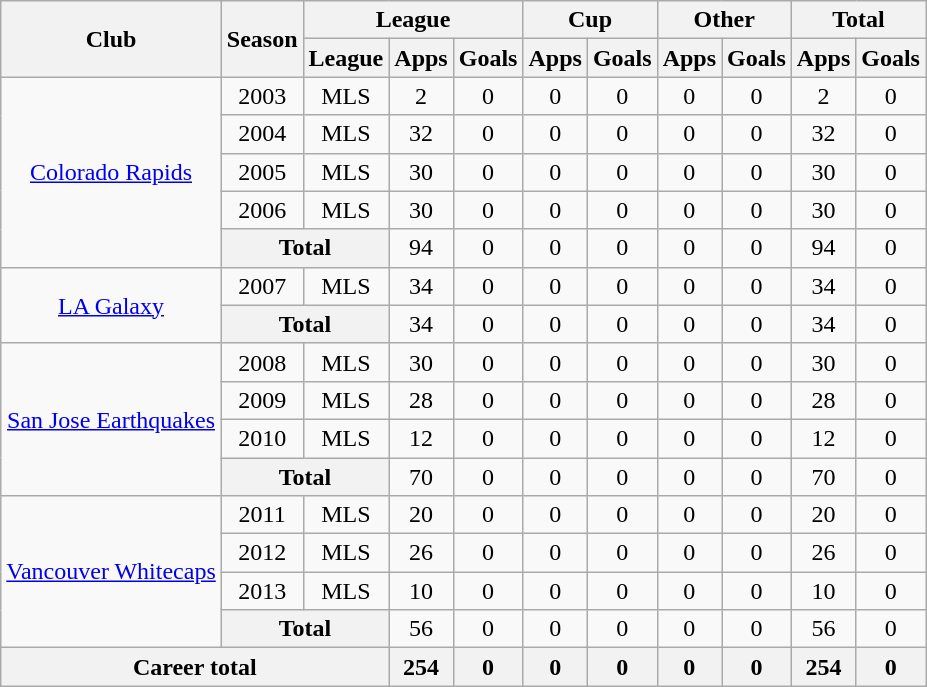<table class="wikitable" style="text-align: center;">
<tr>
<th rowspan="2">Club</th>
<th rowspan="2">Season</th>
<th colspan="3">League</th>
<th colspan="2">Cup</th>
<th colspan="2">Other</th>
<th colspan="2">Total</th>
</tr>
<tr>
<th>League</th>
<th>Apps</th>
<th>Goals</th>
<th>Apps</th>
<th>Goals</th>
<th>Apps</th>
<th>Goals</th>
<th>Apps</th>
<th>Goals</th>
</tr>
<tr>
<td rowspan="5" valign="center"><a href='#'>Colorado Rapids</a></td>
<td>2003</td>
<td>MLS</td>
<td>2</td>
<td>0</td>
<td>0</td>
<td>0</td>
<td>0</td>
<td>0</td>
<td>2</td>
<td>0</td>
</tr>
<tr>
<td>2004</td>
<td>MLS</td>
<td>32</td>
<td>0</td>
<td>0</td>
<td>0</td>
<td>0</td>
<td>0</td>
<td>32</td>
<td>0</td>
</tr>
<tr>
<td>2005</td>
<td>MLS</td>
<td>30</td>
<td>0</td>
<td>0</td>
<td>0</td>
<td>0</td>
<td>0</td>
<td>30</td>
<td>0</td>
</tr>
<tr>
<td>2006</td>
<td>MLS</td>
<td>30</td>
<td>0</td>
<td>0</td>
<td>0</td>
<td>0</td>
<td>0</td>
<td>30</td>
<td>0</td>
</tr>
<tr>
<th colspan="2">Total</th>
<td>94</td>
<td>0</td>
<td>0</td>
<td>0</td>
<td>0</td>
<td>0</td>
<td>94</td>
<td>0</td>
</tr>
<tr>
<td rowspan="2" valign="center"><a href='#'>LA Galaxy</a></td>
<td>2007</td>
<td>MLS</td>
<td>34</td>
<td>0</td>
<td>0</td>
<td>0</td>
<td>0</td>
<td>0</td>
<td>34</td>
<td>0</td>
</tr>
<tr>
<th colspan="2">Total</th>
<td>34</td>
<td>0</td>
<td>0</td>
<td>0</td>
<td>0</td>
<td>0</td>
<td>34</td>
<td>0</td>
</tr>
<tr>
<td rowspan="4" valign="center"><a href='#'>San Jose Earthquakes</a></td>
<td>2008</td>
<td>MLS</td>
<td>30</td>
<td>0</td>
<td>0</td>
<td>0</td>
<td>0</td>
<td>0</td>
<td>30</td>
<td>0</td>
</tr>
<tr>
<td>2009</td>
<td>MLS</td>
<td>28</td>
<td>0</td>
<td>0</td>
<td>0</td>
<td>0</td>
<td>0</td>
<td>28</td>
<td>0</td>
</tr>
<tr>
<td>2010</td>
<td>MLS</td>
<td>12</td>
<td>0</td>
<td>0</td>
<td>0</td>
<td>0</td>
<td>0</td>
<td>12</td>
<td>0</td>
</tr>
<tr>
<th colspan="2">Total</th>
<td>70</td>
<td>0</td>
<td>0</td>
<td>0</td>
<td>0</td>
<td>0</td>
<td>70</td>
<td>0</td>
</tr>
<tr>
<td rowspan="4" valign="center"><a href='#'>Vancouver Whitecaps</a></td>
<td>2011</td>
<td>MLS</td>
<td>20</td>
<td>0</td>
<td>0</td>
<td>0</td>
<td>0</td>
<td>0</td>
<td>20</td>
<td>0</td>
</tr>
<tr>
<td>2012</td>
<td>MLS</td>
<td>26</td>
<td>0</td>
<td>0</td>
<td>0</td>
<td>0</td>
<td>0</td>
<td>26</td>
<td>0</td>
</tr>
<tr>
<td>2013</td>
<td>MLS</td>
<td>10</td>
<td>0</td>
<td>0</td>
<td>0</td>
<td>0</td>
<td>0</td>
<td>10</td>
<td>0</td>
</tr>
<tr>
<th colspan="2">Total</th>
<td>56</td>
<td>0</td>
<td>0</td>
<td>0</td>
<td>0</td>
<td>0</td>
<td>56</td>
<td>0</td>
</tr>
<tr>
<th colspan="3">Career total</th>
<th>254</th>
<th>0</th>
<th>0</th>
<th>0</th>
<th>0</th>
<th>0</th>
<th>254</th>
<th>0</th>
</tr>
</table>
